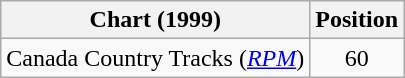<table class="wikitable sortable">
<tr>
<th scope="col">Chart (1999)</th>
<th scope="col">Position</th>
</tr>
<tr>
<td>Canada Country Tracks (<em><a href='#'>RPM</a></em>)</td>
<td align="center">60</td>
</tr>
</table>
